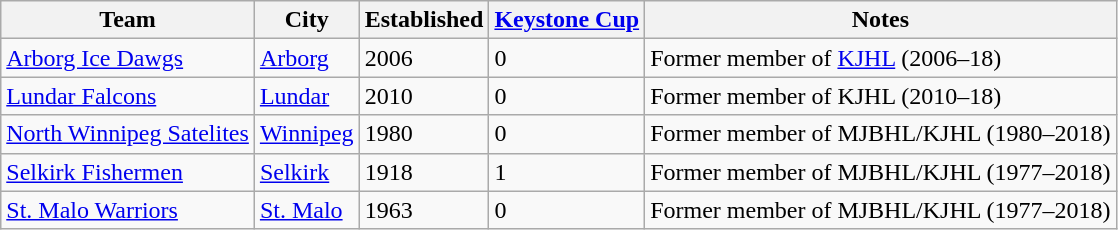<table class="wikitable">
<tr>
<th>Team</th>
<th>City</th>
<th>Established</th>
<th><a href='#'>Keystone Cup</a></th>
<th>Notes</th>
</tr>
<tr>
<td><a href='#'>Arborg Ice Dawgs</a></td>
<td><a href='#'>Arborg</a></td>
<td>2006</td>
<td>0</td>
<td>Former member of <a href='#'>KJHL</a> (2006–18)</td>
</tr>
<tr>
<td><a href='#'>Lundar Falcons</a></td>
<td><a href='#'>Lundar</a></td>
<td>2010</td>
<td>0</td>
<td>Former member of KJHL (2010–18)</td>
</tr>
<tr>
<td><a href='#'>North Winnipeg Satelites</a></td>
<td><a href='#'>Winnipeg</a></td>
<td>1980</td>
<td>0</td>
<td>Former member of MJBHL/KJHL (1980–2018)</td>
</tr>
<tr>
<td><a href='#'>Selkirk Fishermen</a></td>
<td><a href='#'>Selkirk</a></td>
<td>1918</td>
<td>1</td>
<td>Former member of MJBHL/KJHL (1977–2018)</td>
</tr>
<tr>
<td><a href='#'>St. Malo Warriors</a></td>
<td><a href='#'>St. Malo</a></td>
<td>1963</td>
<td>0</td>
<td>Former member of MJBHL/KJHL (1977–2018)</td>
</tr>
</table>
